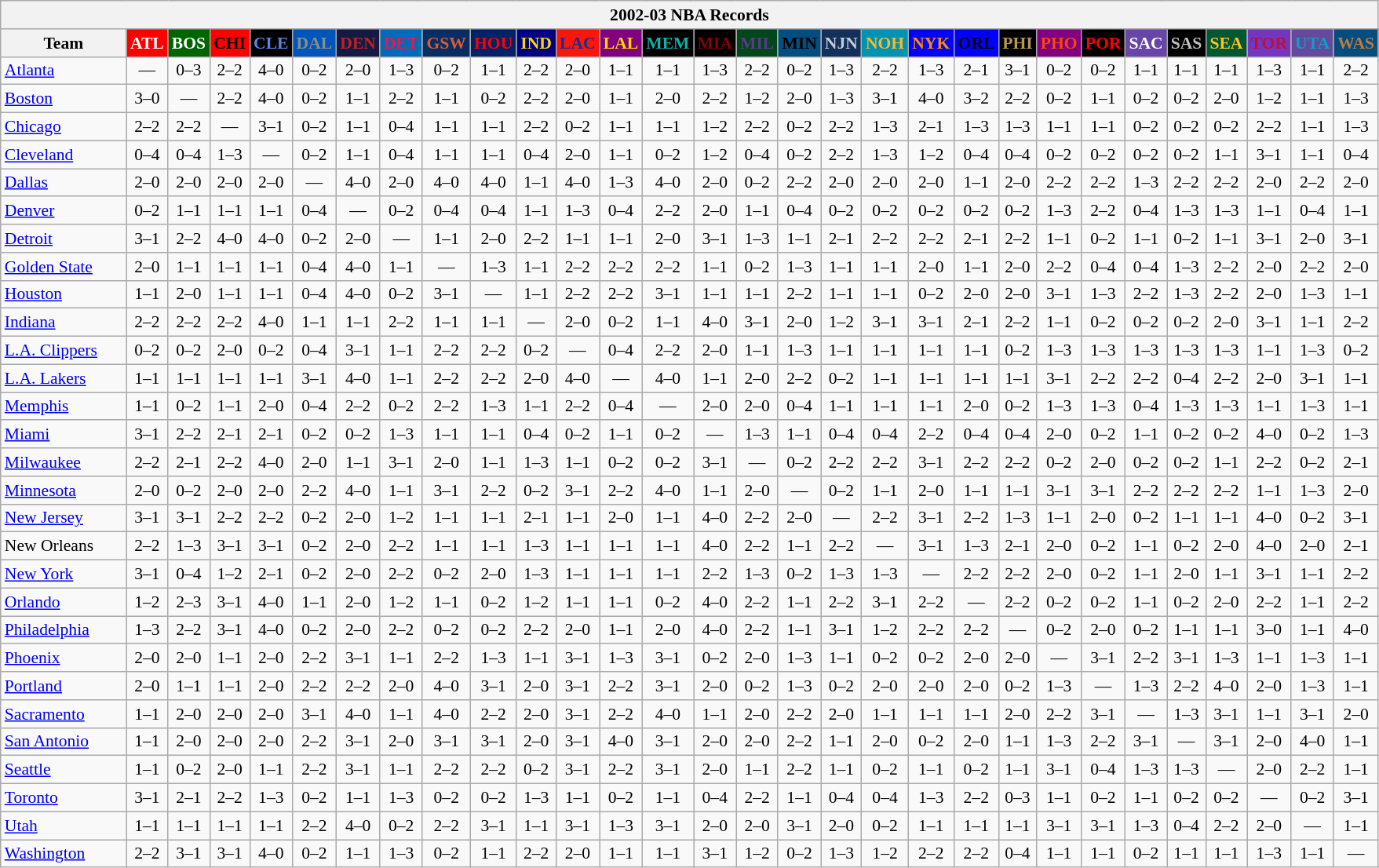<table class="wikitable" style="font-size:90%; text-align:center;">
<tr>
<th colspan=30>2002-03 NBA Records</th>
</tr>
<tr>
<th width=100>Team</th>
<th style="background:#FF0000;color:#FFFFFF;width=35">ATL</th>
<th style="background:#006400;color:#FFFFFF;width=35">BOS</th>
<th style="background:#FF0000;color:#000000;width=35">CHI</th>
<th style="background:#000000;color:#5787DC;width=35">CLE</th>
<th style="background:#0055BA;color:#898D8F;width=35">DAL</th>
<th style="background:#141A44;color:#BC2224;width=35">DEN</th>
<th style="background:#006BB7;color:#ED164B;width=35">DET</th>
<th style="background:#072E63;color:#DC5A34;width=35">GSW</th>
<th style="background:#002366;color:#FF0000;width=35">HOU</th>
<th style="background:#000080;color:#FFD700;width=35">IND</th>
<th style="background:#F9160D;color:#1A2E8B;width=35">LAC</th>
<th style="background:#800080;color:#FFD700;width=35">LAL</th>
<th style="background:#000000;color:#0CB2AC;width=35">MEM</th>
<th style="background:#000000;color:#8B0000;width=35">MIA</th>
<th style="background:#00471B;color:#5C378A;width=35">MIL</th>
<th style="background:#044D80;color:#000000;width=35">MIN</th>
<th style="background:#12305B;color:#C4CED4;width=35">NJN</th>
<th style="background:#0093B1;color:#FDB827;width=35">NOH</th>
<th style="background:#0000FF;color:#FF8C00;width=35">NYK</th>
<th style="background:#0000FF;color:#000000;width=35">ORL</th>
<th style="background:#000000;color:#BB9754;width=35">PHI</th>
<th style="background:#800080;color:#FF4500;width=35">PHO</th>
<th style="background:#000000;color:#FF0000;width=35">POR</th>
<th style="background:#6846A8;color:#FFFFFF;width=35">SAC</th>
<th style="background:#000000;color:#C0C0C0;width=35">SAS</th>
<th style="background:#005831;color:#FFC322;width=35">SEA</th>
<th style="background:#7436BF;color:#BE0F34;width=35">TOR</th>
<th style="background:#644A9C;color:#149BC7;width=35">UTA</th>
<th style="background:#044D7D;color:#BC7A44;width=35">WAS</th>
</tr>
<tr>
<td style="text-align:left;"><a href='#'>Atlanta</a></td>
<td>—</td>
<td>0–3</td>
<td>2–2</td>
<td>4–0</td>
<td>0–2</td>
<td>2–0</td>
<td>1–3</td>
<td>0–2</td>
<td>1–1</td>
<td>2–2</td>
<td>2–0</td>
<td>1–1</td>
<td>1–1</td>
<td>1–3</td>
<td>2–2</td>
<td>0–2</td>
<td>1–3</td>
<td>2–2</td>
<td>1–3</td>
<td>2–1</td>
<td>3–1</td>
<td>0–2</td>
<td>0–2</td>
<td>1–1</td>
<td>1–1</td>
<td>1–1</td>
<td>1–3</td>
<td>1–1</td>
<td>2–2</td>
</tr>
<tr>
<td style="text-align:left;"><a href='#'>Boston</a></td>
<td>3–0</td>
<td>—</td>
<td>2–2</td>
<td>4–0</td>
<td>0–2</td>
<td>1–1</td>
<td>2–2</td>
<td>1–1</td>
<td>0–2</td>
<td>2–2</td>
<td>2–0</td>
<td>1–1</td>
<td>2–0</td>
<td>2–2</td>
<td>1–2</td>
<td>2–0</td>
<td>1–3</td>
<td>3–1</td>
<td>4–0</td>
<td>3–2</td>
<td>2–2</td>
<td>0–2</td>
<td>1–1</td>
<td>0–2</td>
<td>0–2</td>
<td>2–0</td>
<td>1–2</td>
<td>1–1</td>
<td>1–3</td>
</tr>
<tr>
<td style="text-align:left;"><a href='#'>Chicago</a></td>
<td>2–2</td>
<td>2–2</td>
<td>—</td>
<td>3–1</td>
<td>0–2</td>
<td>1–1</td>
<td>0–4</td>
<td>1–1</td>
<td>1–1</td>
<td>2–2</td>
<td>0–2</td>
<td>1–1</td>
<td>1–1</td>
<td>1–2</td>
<td>2–2</td>
<td>0–2</td>
<td>2–2</td>
<td>1–3</td>
<td>2–1</td>
<td>1–3</td>
<td>1–3</td>
<td>1–1</td>
<td>1–1</td>
<td>0–2</td>
<td>0–2</td>
<td>0–2</td>
<td>2–2</td>
<td>1–1</td>
<td>1–3</td>
</tr>
<tr>
<td style="text-align:left;"><a href='#'>Cleveland</a></td>
<td>0–4</td>
<td>0–4</td>
<td>1–3</td>
<td>—</td>
<td>0–2</td>
<td>1–1</td>
<td>0–4</td>
<td>1–1</td>
<td>1–1</td>
<td>0–4</td>
<td>2–0</td>
<td>1–1</td>
<td>0–2</td>
<td>1–2</td>
<td>0–4</td>
<td>0–2</td>
<td>2–2</td>
<td>1–3</td>
<td>1–2</td>
<td>0–4</td>
<td>0–4</td>
<td>0–2</td>
<td>0–2</td>
<td>0–2</td>
<td>0–2</td>
<td>1–1</td>
<td>3–1</td>
<td>1–1</td>
<td>0–4</td>
</tr>
<tr>
<td style="text-align:left;"><a href='#'>Dallas</a></td>
<td>2–0</td>
<td>2–0</td>
<td>2–0</td>
<td>2–0</td>
<td>—</td>
<td>4–0</td>
<td>2–0</td>
<td>4–0</td>
<td>4–0</td>
<td>1–1</td>
<td>4–0</td>
<td>1–3</td>
<td>4–0</td>
<td>2–0</td>
<td>0–2</td>
<td>2–2</td>
<td>2–0</td>
<td>2–0</td>
<td>2–0</td>
<td>1–1</td>
<td>2–0</td>
<td>2–2</td>
<td>2–2</td>
<td>1–3</td>
<td>2–2</td>
<td>2–2</td>
<td>2–0</td>
<td>2–2</td>
<td>2–0</td>
</tr>
<tr>
<td style="text-align:left;"><a href='#'>Denver</a></td>
<td>0–2</td>
<td>1–1</td>
<td>1–1</td>
<td>1–1</td>
<td>0–4</td>
<td>—</td>
<td>0–2</td>
<td>0–4</td>
<td>0–4</td>
<td>1–1</td>
<td>1–3</td>
<td>0–4</td>
<td>2–2</td>
<td>2–0</td>
<td>1–1</td>
<td>0–4</td>
<td>0–2</td>
<td>0–2</td>
<td>0–2</td>
<td>0–2</td>
<td>0–2</td>
<td>1–3</td>
<td>2–2</td>
<td>0–4</td>
<td>1–3</td>
<td>1–3</td>
<td>1–1</td>
<td>0–4</td>
<td>1–1</td>
</tr>
<tr>
<td style="text-align:left;"><a href='#'>Detroit</a></td>
<td>3–1</td>
<td>2–2</td>
<td>4–0</td>
<td>4–0</td>
<td>0–2</td>
<td>2–0</td>
<td>—</td>
<td>1–1</td>
<td>2–0</td>
<td>2–2</td>
<td>1–1</td>
<td>1–1</td>
<td>2–0</td>
<td>3–1</td>
<td>1–3</td>
<td>1–1</td>
<td>2–1</td>
<td>2–2</td>
<td>2–2</td>
<td>2–1</td>
<td>2–2</td>
<td>1–1</td>
<td>0–2</td>
<td>1–1</td>
<td>0–2</td>
<td>1–1</td>
<td>3–1</td>
<td>2–0</td>
<td>3–1</td>
</tr>
<tr>
<td style="text-align:left;"><a href='#'>Golden State</a></td>
<td>2–0</td>
<td>1–1</td>
<td>1–1</td>
<td>1–1</td>
<td>0–4</td>
<td>4–0</td>
<td>1–1</td>
<td>—</td>
<td>1–3</td>
<td>1–1</td>
<td>2–2</td>
<td>2–2</td>
<td>2–2</td>
<td>1–1</td>
<td>0–2</td>
<td>1–3</td>
<td>1–1</td>
<td>1–1</td>
<td>2–0</td>
<td>1–1</td>
<td>2–0</td>
<td>2–2</td>
<td>0–4</td>
<td>0–4</td>
<td>1–3</td>
<td>2–2</td>
<td>2–0</td>
<td>2–2</td>
<td>2–0</td>
</tr>
<tr>
<td style="text-align:left;"><a href='#'>Houston</a></td>
<td>1–1</td>
<td>2–0</td>
<td>1–1</td>
<td>1–1</td>
<td>0–4</td>
<td>4–0</td>
<td>0–2</td>
<td>3–1</td>
<td>—</td>
<td>1–1</td>
<td>2–2</td>
<td>2–2</td>
<td>3–1</td>
<td>1–1</td>
<td>1–1</td>
<td>2–2</td>
<td>1–1</td>
<td>1–1</td>
<td>0–2</td>
<td>2–0</td>
<td>2–0</td>
<td>3–1</td>
<td>1–3</td>
<td>2–2</td>
<td>1–3</td>
<td>2–2</td>
<td>2–0</td>
<td>1–3</td>
<td>1–1</td>
</tr>
<tr>
<td style="text-align:left;"><a href='#'>Indiana</a></td>
<td>2–2</td>
<td>2–2</td>
<td>2–2</td>
<td>4–0</td>
<td>1–1</td>
<td>1–1</td>
<td>2–2</td>
<td>1–1</td>
<td>1–1</td>
<td>—</td>
<td>2–0</td>
<td>0–2</td>
<td>1–1</td>
<td>4–0</td>
<td>3–1</td>
<td>2–0</td>
<td>1–2</td>
<td>3–1</td>
<td>3–1</td>
<td>2–1</td>
<td>2–2</td>
<td>1–1</td>
<td>0–2</td>
<td>0–2</td>
<td>0–2</td>
<td>2–0</td>
<td>3–1</td>
<td>1–1</td>
<td>2–2</td>
</tr>
<tr>
<td style="text-align:left;"><a href='#'>L.A. Clippers</a></td>
<td>0–2</td>
<td>0–2</td>
<td>2–0</td>
<td>0–2</td>
<td>0–4</td>
<td>3–1</td>
<td>1–1</td>
<td>2–2</td>
<td>2–2</td>
<td>0–2</td>
<td>—</td>
<td>0–4</td>
<td>2–2</td>
<td>2–0</td>
<td>1–1</td>
<td>1–3</td>
<td>1–1</td>
<td>1–1</td>
<td>1–1</td>
<td>1–1</td>
<td>0–2</td>
<td>1–3</td>
<td>1–3</td>
<td>1–3</td>
<td>1–3</td>
<td>1–3</td>
<td>1–1</td>
<td>1–3</td>
<td>0–2</td>
</tr>
<tr>
<td style="text-align:left;"><a href='#'>L.A. Lakers</a></td>
<td>1–1</td>
<td>1–1</td>
<td>1–1</td>
<td>1–1</td>
<td>3–1</td>
<td>4–0</td>
<td>1–1</td>
<td>2–2</td>
<td>2–2</td>
<td>2–0</td>
<td>4–0</td>
<td>—</td>
<td>4–0</td>
<td>1–1</td>
<td>2–0</td>
<td>2–2</td>
<td>0–2</td>
<td>1–1</td>
<td>1–1</td>
<td>1–1</td>
<td>1–1</td>
<td>3–1</td>
<td>2–2</td>
<td>2–2</td>
<td>0–4</td>
<td>2–2</td>
<td>2–0</td>
<td>3–1</td>
<td>1–1</td>
</tr>
<tr>
<td style="text-align:left;"><a href='#'>Memphis</a></td>
<td>1–1</td>
<td>0–2</td>
<td>1–1</td>
<td>2–0</td>
<td>0–4</td>
<td>2–2</td>
<td>0–2</td>
<td>2–2</td>
<td>1–3</td>
<td>1–1</td>
<td>2–2</td>
<td>0–4</td>
<td>—</td>
<td>2–0</td>
<td>2–0</td>
<td>0–4</td>
<td>1–1</td>
<td>1–1</td>
<td>1–1</td>
<td>2–0</td>
<td>0–2</td>
<td>1–3</td>
<td>1–3</td>
<td>0–4</td>
<td>1–3</td>
<td>1–3</td>
<td>1–1</td>
<td>1–3</td>
<td>1–1</td>
</tr>
<tr>
<td style="text-align:left;"><a href='#'>Miami</a></td>
<td>3–1</td>
<td>2–2</td>
<td>2–1</td>
<td>2–1</td>
<td>0–2</td>
<td>0–2</td>
<td>1–3</td>
<td>1–1</td>
<td>1–1</td>
<td>0–4</td>
<td>0–2</td>
<td>1–1</td>
<td>0–2</td>
<td>—</td>
<td>1–3</td>
<td>1–1</td>
<td>0–4</td>
<td>0–4</td>
<td>2–2</td>
<td>0–4</td>
<td>0–4</td>
<td>2–0</td>
<td>0–2</td>
<td>1–1</td>
<td>0–2</td>
<td>0–2</td>
<td>4–0</td>
<td>0–2</td>
<td>1–3</td>
</tr>
<tr>
<td style="text-align:left;"><a href='#'>Milwaukee</a></td>
<td>2–2</td>
<td>2–1</td>
<td>2–2</td>
<td>4–0</td>
<td>2–0</td>
<td>1–1</td>
<td>3–1</td>
<td>2–0</td>
<td>1–1</td>
<td>1–3</td>
<td>1–1</td>
<td>0–2</td>
<td>0–2</td>
<td>3–1</td>
<td>—</td>
<td>0–2</td>
<td>2–2</td>
<td>2–2</td>
<td>3–1</td>
<td>2–2</td>
<td>2–2</td>
<td>0–2</td>
<td>2–0</td>
<td>0–2</td>
<td>0–2</td>
<td>1–1</td>
<td>2–2</td>
<td>0–2</td>
<td>2–1</td>
</tr>
<tr>
<td style="text-align:left;"><a href='#'>Minnesota</a></td>
<td>2–0</td>
<td>0–2</td>
<td>2–0</td>
<td>2–0</td>
<td>2–2</td>
<td>4–0</td>
<td>1–1</td>
<td>3–1</td>
<td>2–2</td>
<td>0–2</td>
<td>3–1</td>
<td>2–2</td>
<td>4–0</td>
<td>1–1</td>
<td>2–0</td>
<td>—</td>
<td>0–2</td>
<td>1–1</td>
<td>2–0</td>
<td>1–1</td>
<td>1–1</td>
<td>3–1</td>
<td>3–1</td>
<td>2–2</td>
<td>2–2</td>
<td>2–2</td>
<td>1–1</td>
<td>1–3</td>
<td>2–0</td>
</tr>
<tr>
<td style="text-align:left;"><a href='#'>New Jersey</a></td>
<td>3–1</td>
<td>3–1</td>
<td>2–2</td>
<td>2–2</td>
<td>0–2</td>
<td>2–0</td>
<td>1–2</td>
<td>1–1</td>
<td>1–1</td>
<td>2–1</td>
<td>1–1</td>
<td>2–0</td>
<td>1–1</td>
<td>4–0</td>
<td>2–2</td>
<td>2–0</td>
<td>—</td>
<td>2–2</td>
<td>3–1</td>
<td>2–2</td>
<td>1–3</td>
<td>1–1</td>
<td>2–0</td>
<td>0–2</td>
<td>1–1</td>
<td>1–1</td>
<td>4–0</td>
<td>0–2</td>
<td>3–1</td>
</tr>
<tr>
<td style="text-align:left;">New Orleans</td>
<td>2–2</td>
<td>1–3</td>
<td>3–1</td>
<td>3–1</td>
<td>0–2</td>
<td>2–0</td>
<td>2–2</td>
<td>1–1</td>
<td>1–1</td>
<td>1–3</td>
<td>1–1</td>
<td>1–1</td>
<td>1–1</td>
<td>4–0</td>
<td>2–2</td>
<td>1–1</td>
<td>2–2</td>
<td>—</td>
<td>3–1</td>
<td>1–3</td>
<td>2–1</td>
<td>2–0</td>
<td>0–2</td>
<td>1–1</td>
<td>0–2</td>
<td>2–0</td>
<td>4–0</td>
<td>2–0</td>
<td>2–1</td>
</tr>
<tr>
<td style="text-align:left;"><a href='#'>New York</a></td>
<td>3–1</td>
<td>0–4</td>
<td>1–2</td>
<td>2–1</td>
<td>0–2</td>
<td>2–0</td>
<td>2–2</td>
<td>0–2</td>
<td>2–0</td>
<td>1–3</td>
<td>1–1</td>
<td>1–1</td>
<td>1–1</td>
<td>2–2</td>
<td>1–3</td>
<td>0–2</td>
<td>1–3</td>
<td>1–3</td>
<td>—</td>
<td>2–2</td>
<td>2–2</td>
<td>2–0</td>
<td>0–2</td>
<td>1–1</td>
<td>2–0</td>
<td>1–1</td>
<td>3–1</td>
<td>1–1</td>
<td>2–2</td>
</tr>
<tr>
<td style="text-align:left;"><a href='#'>Orlando</a></td>
<td>1–2</td>
<td>2–3</td>
<td>3–1</td>
<td>4–0</td>
<td>1–1</td>
<td>2–0</td>
<td>1–2</td>
<td>1–1</td>
<td>0–2</td>
<td>1–2</td>
<td>1–1</td>
<td>1–1</td>
<td>0–2</td>
<td>4–0</td>
<td>2–2</td>
<td>1–1</td>
<td>2–2</td>
<td>3–1</td>
<td>2–2</td>
<td>—</td>
<td>2–2</td>
<td>0–2</td>
<td>0–2</td>
<td>1–1</td>
<td>0–2</td>
<td>2–0</td>
<td>2–2</td>
<td>1–1</td>
<td>2–2</td>
</tr>
<tr>
<td style="text-align:left;"><a href='#'>Philadelphia</a></td>
<td>1–3</td>
<td>2–2</td>
<td>3–1</td>
<td>4–0</td>
<td>0–2</td>
<td>2–0</td>
<td>2–2</td>
<td>0–2</td>
<td>0–2</td>
<td>2–2</td>
<td>2–0</td>
<td>1–1</td>
<td>2–0</td>
<td>4–0</td>
<td>2–2</td>
<td>1–1</td>
<td>3–1</td>
<td>1–2</td>
<td>2–2</td>
<td>2–2</td>
<td>—</td>
<td>0–2</td>
<td>2–0</td>
<td>0–2</td>
<td>1–1</td>
<td>1–1</td>
<td>3–0</td>
<td>1–1</td>
<td>4–0</td>
</tr>
<tr>
<td style="text-align:left;"><a href='#'>Phoenix</a></td>
<td>2–0</td>
<td>2–0</td>
<td>1–1</td>
<td>2–0</td>
<td>2–2</td>
<td>3–1</td>
<td>1–1</td>
<td>2–2</td>
<td>1–3</td>
<td>1–1</td>
<td>3–1</td>
<td>1–3</td>
<td>3–1</td>
<td>0–2</td>
<td>2–0</td>
<td>1–3</td>
<td>1–1</td>
<td>0–2</td>
<td>0–2</td>
<td>2–0</td>
<td>2–0</td>
<td>—</td>
<td>3–1</td>
<td>2–2</td>
<td>3–1</td>
<td>1–3</td>
<td>1–1</td>
<td>1–3</td>
<td>1–1</td>
</tr>
<tr>
<td style="text-align:left;"><a href='#'>Portland</a></td>
<td>2–0</td>
<td>1–1</td>
<td>1–1</td>
<td>2–0</td>
<td>2–2</td>
<td>2–2</td>
<td>2–0</td>
<td>4–0</td>
<td>3–1</td>
<td>2–0</td>
<td>3–1</td>
<td>2–2</td>
<td>3–1</td>
<td>2–0</td>
<td>0–2</td>
<td>1–3</td>
<td>0–2</td>
<td>2–0</td>
<td>2–0</td>
<td>2–0</td>
<td>0–2</td>
<td>1–3</td>
<td>—</td>
<td>1–3</td>
<td>2–2</td>
<td>4–0</td>
<td>2–0</td>
<td>1–3</td>
<td>1–1</td>
</tr>
<tr>
<td style="text-align:left;"><a href='#'>Sacramento</a></td>
<td>1–1</td>
<td>2–0</td>
<td>2–0</td>
<td>2–0</td>
<td>3–1</td>
<td>4–0</td>
<td>1–1</td>
<td>4–0</td>
<td>2–2</td>
<td>2–0</td>
<td>3–1</td>
<td>2–2</td>
<td>4–0</td>
<td>1–1</td>
<td>2–0</td>
<td>2–2</td>
<td>2–0</td>
<td>1–1</td>
<td>1–1</td>
<td>1–1</td>
<td>2–0</td>
<td>2–2</td>
<td>3–1</td>
<td>—</td>
<td>1–3</td>
<td>3–1</td>
<td>1–1</td>
<td>3–1</td>
<td>2–0</td>
</tr>
<tr>
<td style="text-align:left;"><a href='#'>San Antonio</a></td>
<td>1–1</td>
<td>2–0</td>
<td>2–0</td>
<td>2–0</td>
<td>2–2</td>
<td>3–1</td>
<td>2–0</td>
<td>3–1</td>
<td>3–1</td>
<td>2–0</td>
<td>3–1</td>
<td>4–0</td>
<td>3–1</td>
<td>2–0</td>
<td>2–0</td>
<td>2–2</td>
<td>1–1</td>
<td>2–0</td>
<td>0–2</td>
<td>2–0</td>
<td>1–1</td>
<td>1–3</td>
<td>2–2</td>
<td>3–1</td>
<td>—</td>
<td>3–1</td>
<td>2–0</td>
<td>4–0</td>
<td>1–1</td>
</tr>
<tr>
<td style="text-align:left;"><a href='#'>Seattle</a></td>
<td>1–1</td>
<td>0–2</td>
<td>2–0</td>
<td>1–1</td>
<td>2–2</td>
<td>3–1</td>
<td>1–1</td>
<td>2–2</td>
<td>2–2</td>
<td>0–2</td>
<td>3–1</td>
<td>2–2</td>
<td>3–1</td>
<td>2–0</td>
<td>1–1</td>
<td>2–2</td>
<td>1–1</td>
<td>0–2</td>
<td>1–1</td>
<td>0–2</td>
<td>1–1</td>
<td>3–1</td>
<td>0–4</td>
<td>1–3</td>
<td>1–3</td>
<td>—</td>
<td>2–0</td>
<td>2–2</td>
<td>1–1</td>
</tr>
<tr>
<td style="text-align:left;"><a href='#'>Toronto</a></td>
<td>3–1</td>
<td>2–1</td>
<td>2–2</td>
<td>1–3</td>
<td>0–2</td>
<td>1–1</td>
<td>1–3</td>
<td>0–2</td>
<td>0–2</td>
<td>1–3</td>
<td>1–1</td>
<td>0–2</td>
<td>1–1</td>
<td>0–4</td>
<td>2–2</td>
<td>1–1</td>
<td>0–4</td>
<td>0–4</td>
<td>1–3</td>
<td>2–2</td>
<td>0–3</td>
<td>1–1</td>
<td>0–2</td>
<td>1–1</td>
<td>0–2</td>
<td>0–2</td>
<td>—</td>
<td>0–2</td>
<td>3–1</td>
</tr>
<tr>
<td style="text-align:left;"><a href='#'>Utah</a></td>
<td>1–1</td>
<td>1–1</td>
<td>1–1</td>
<td>1–1</td>
<td>2–2</td>
<td>4–0</td>
<td>0–2</td>
<td>2–2</td>
<td>3–1</td>
<td>1–1</td>
<td>3–1</td>
<td>1–3</td>
<td>3–1</td>
<td>2–0</td>
<td>2–0</td>
<td>3–1</td>
<td>2–0</td>
<td>0–2</td>
<td>1–1</td>
<td>1–1</td>
<td>1–1</td>
<td>3–1</td>
<td>3–1</td>
<td>1–3</td>
<td>0–4</td>
<td>2–2</td>
<td>2–0</td>
<td>—</td>
<td>1–1</td>
</tr>
<tr>
<td style="text-align:left;"><a href='#'>Washington</a></td>
<td>2–2</td>
<td>3–1</td>
<td>3–1</td>
<td>4–0</td>
<td>0–2</td>
<td>1–1</td>
<td>1–3</td>
<td>0–2</td>
<td>1–1</td>
<td>2–2</td>
<td>2–0</td>
<td>1–1</td>
<td>1–1</td>
<td>3–1</td>
<td>1–2</td>
<td>0–2</td>
<td>1–3</td>
<td>1–2</td>
<td>2–2</td>
<td>2–2</td>
<td>0–4</td>
<td>1–1</td>
<td>1–1</td>
<td>0–2</td>
<td>1–1</td>
<td>1–1</td>
<td>1–3</td>
<td>1–1</td>
<td>—</td>
</tr>
</table>
